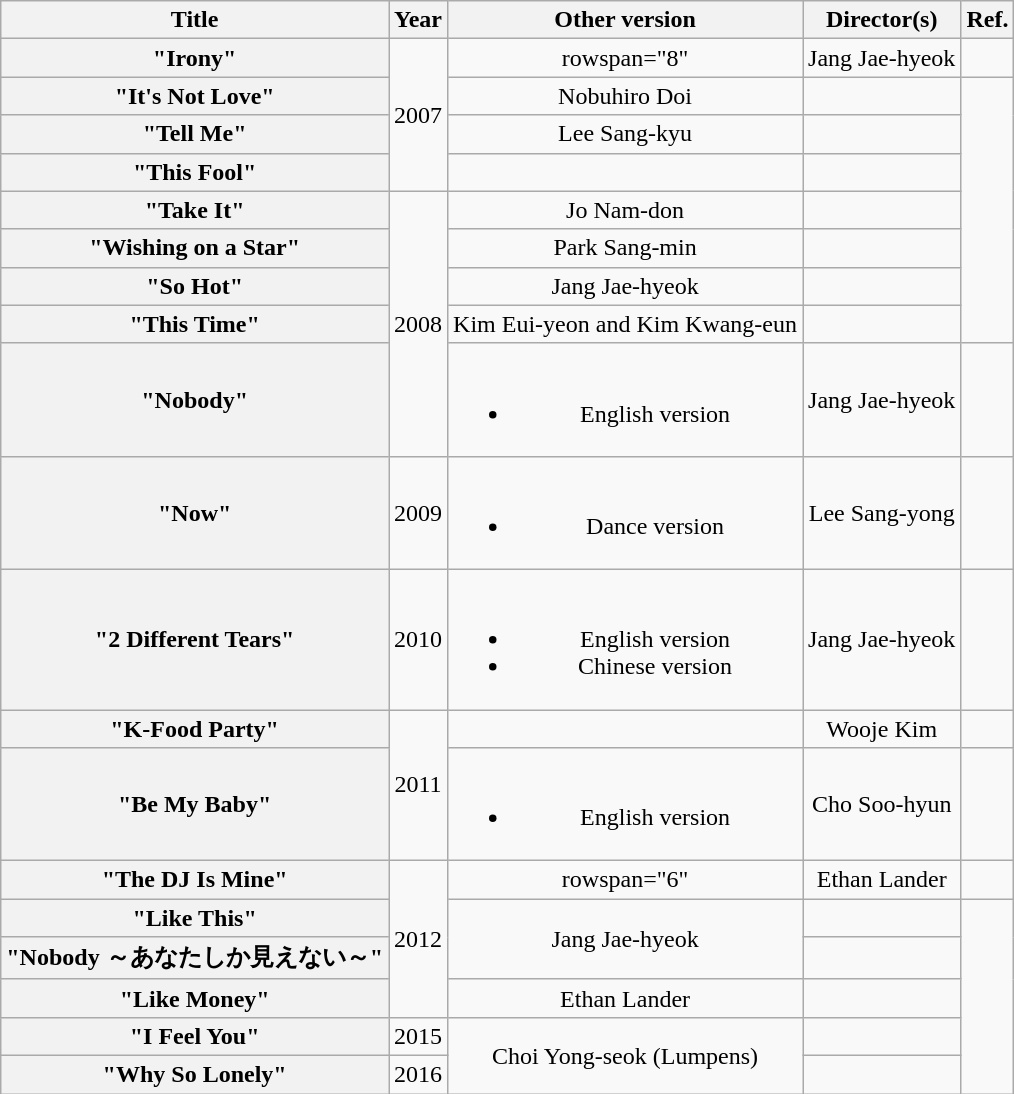<table class="wikitable plainrowheaders" style="text-align:center;">
<tr>
<th scope="col">Title</th>
<th scope="col">Year</th>
<th scope="col">Other version</th>
<th scope="col">Director(s)</th>
<th scope="col">Ref.</th>
</tr>
<tr>
<th scope="row">"Irony"</th>
<td rowspan="4">2007</td>
<td>rowspan="8" </td>
<td>Jang Jae-hyeok</td>
<td></td>
</tr>
<tr>
<th scope="row">"It's Not Love"</th>
<td>Nobuhiro Doi</td>
<td></td>
</tr>
<tr>
<th scope="row">"Tell Me"</th>
<td>Lee Sang-kyu</td>
<td></td>
</tr>
<tr>
<th scope="row">"This Fool"</th>
<td></td>
<td></td>
</tr>
<tr>
<th scope="row">"Take It"</th>
<td rowspan="5">2008</td>
<td>Jo Nam-don</td>
<td></td>
</tr>
<tr>
<th scope="row">"Wishing on a Star"</th>
<td>Park Sang-min</td>
<td></td>
</tr>
<tr>
<th scope="row">"So Hot"</th>
<td>Jang Jae-hyeok</td>
<td></td>
</tr>
<tr>
<th scope="row">"This Time"</th>
<td>Kim Eui-yeon and Kim Kwang-eun</td>
<td></td>
</tr>
<tr>
<th scope="row">"Nobody"</th>
<td><br><ul><li>English version</li></ul></td>
<td>Jang Jae-hyeok</td>
<td></td>
</tr>
<tr>
<th scope="row">"Now"</th>
<td>2009</td>
<td><br><ul><li>Dance version</li></ul></td>
<td>Lee Sang-yong</td>
<td></td>
</tr>
<tr>
<th scope="row">"2 Different Tears"</th>
<td>2010</td>
<td><br><ul><li>English version</li><li>Chinese version</li></ul></td>
<td>Jang Jae-hyeok</td>
<td></td>
</tr>
<tr>
<th scope="row">"K-Food Party"</th>
<td rowspan="2">2011</td>
<td></td>
<td>Wooje Kim</td>
<td></td>
</tr>
<tr>
<th scope="row">"Be My Baby"</th>
<td><br><ul><li>English version</li></ul></td>
<td>Cho Soo-hyun</td>
<td></td>
</tr>
<tr>
<th scope="row">"The DJ Is Mine"</th>
<td rowspan="4">2012</td>
<td>rowspan="6" </td>
<td>Ethan Lander</td>
<td></td>
</tr>
<tr>
<th scope="row">"Like This"</th>
<td rowspan="2">Jang Jae-hyeok</td>
<td></td>
</tr>
<tr>
<th scope="row">"Nobody ～あなたしか見えない～"</th>
<td></td>
</tr>
<tr>
<th scope="row">"Like Money"</th>
<td>Ethan Lander</td>
<td></td>
</tr>
<tr>
<th scope="row">"I Feel You"</th>
<td>2015</td>
<td rowspan="2">Choi Yong-seok (Lumpens)</td>
<td></td>
</tr>
<tr>
<th scope="row">"Why So Lonely"</th>
<td>2016</td>
<td></td>
</tr>
</table>
